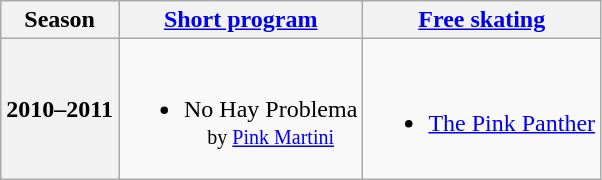<table class=wikitable style=text-align:center>
<tr>
<th>Season</th>
<th><a href='#'>Short program</a></th>
<th><a href='#'>Free skating</a></th>
</tr>
<tr>
<th>2010–2011 <br> </th>
<td><br><ul><li>No Hay Problema <br><small> by <a href='#'>Pink Martini</a> </small></li></ul></td>
<td><br><ul><li><a href='#'>The Pink Panther</a></li></ul></td>
</tr>
</table>
